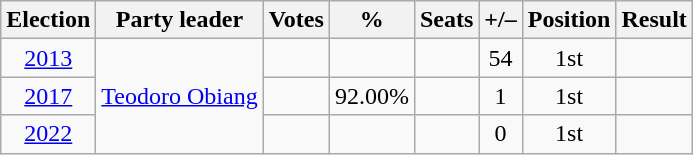<table class=wikitable style=text-align:center>
<tr>
<th>Election</th>
<th>Party leader</th>
<th>Votes</th>
<th>%</th>
<th>Seats</th>
<th>+/–</th>
<th>Position</th>
<th>Result</th>
</tr>
<tr>
<td><a href='#'>2013</a></td>
<td rowspan=3><a href='#'>Teodoro Obiang</a></td>
<td></td>
<td></td>
<td></td>
<td> 54</td>
<td> 1st</td>
<td></td>
</tr>
<tr>
<td><a href='#'>2017</a></td>
<td></td>
<td>92.00%</td>
<td></td>
<td> 1</td>
<td> 1st</td>
<td></td>
</tr>
<tr>
<td><a href='#'>2022</a></td>
<td></td>
<td></td>
<td></td>
<td> 0</td>
<td> 1st</td>
<td></td>
</tr>
</table>
